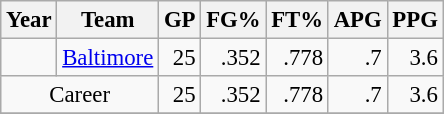<table class="wikitable sortable" style="font-size:95%; text-align:right;">
<tr>
<th>Year</th>
<th>Team</th>
<th>GP</th>
<th>FG%</th>
<th>FT%</th>
<th>APG</th>
<th>PPG</th>
</tr>
<tr>
<td style="text-align:left;"></td>
<td style="text-align:left;"><a href='#'>Baltimore</a></td>
<td>25</td>
<td>.352</td>
<td>.778</td>
<td>.7</td>
<td>3.6</td>
</tr>
<tr>
<td style="text-align:center;" colspan="2">Career</td>
<td>25</td>
<td>.352</td>
<td>.778</td>
<td>.7</td>
<td>3.6</td>
</tr>
<tr>
</tr>
</table>
